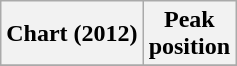<table class="wikitable">
<tr>
<th>Chart (2012)</th>
<th>Peak<br>position</th>
</tr>
<tr>
</tr>
</table>
